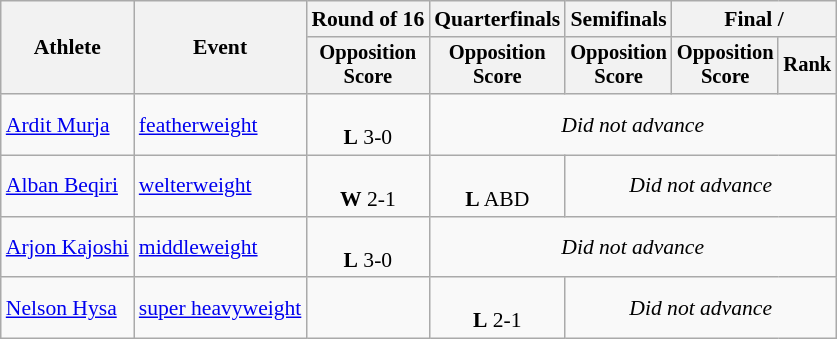<table class="wikitable" style="font-size:90%">
<tr>
<th rowspan=2>Athlete</th>
<th rowspan=2>Event</th>
<th>Round of 16</th>
<th>Quarterfinals</th>
<th>Semifinals</th>
<th colspan=2>Final / </th>
</tr>
<tr style="font-size:95%">
<th>Opposition<br>Score</th>
<th>Opposition<br>Score</th>
<th>Opposition<br>Score</th>
<th>Opposition<br>Score</th>
<th>Rank</th>
</tr>
<tr align=center>
<td align=left><a href='#'>Ardit Murja</a></td>
<td align=left><a href='#'>featherweight</a></td>
<td><br><strong>L</strong>  3-0</td>
<td colspan=4><em>Did not advance</em></td>
</tr>
<tr align=center>
<td align=left><a href='#'>Alban Beqiri</a></td>
<td align=left><a href='#'>welterweight</a></td>
<td><br><strong>W</strong>  2-1</td>
<td><br><strong>L</strong>  ABD</td>
<td colspan=3><em>Did not advance</em></td>
</tr>
<tr align=center>
<td align=left><a href='#'>Arjon Kajoshi</a></td>
<td align=left><a href='#'>middleweight</a></td>
<td><br><strong>L</strong>  3-0</td>
<td colspan=4><em>Did not advance</em></td>
</tr>
<tr align=center>
<td align=left><a href='#'>Nelson Hysa</a></td>
<td align=left><a href='#'>super heavyweight</a></td>
<td></td>
<td><br><strong>L</strong>  2-1</td>
<td colspan=3><em>Did not advance</em></td>
</tr>
</table>
